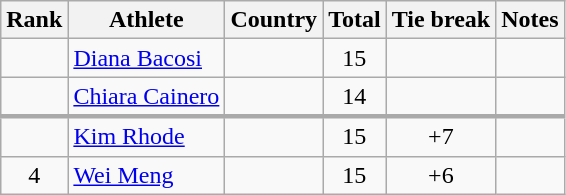<table class="wikitable sortable" style="text-align:center">
<tr>
<th>Rank</th>
<th>Athlete</th>
<th>Country</th>
<th class="unsortable" style="width: 28px">Total</th>
<th>Tie break</th>
<th class="unsortable">Notes</th>
</tr>
<tr>
<td align="center"></td>
<td align="left"><a href='#'>Diana Bacosi</a></td>
<td align="left"></td>
<td>15</td>
<td></td>
<td></td>
</tr>
<tr>
<td align="center"></td>
<td align="left"><a href='#'>Chiara Cainero</a></td>
<td align="left"></td>
<td>14</td>
<td></td>
<td></td>
</tr>
<tr style="border-style: solid; border-width: 3px 0px 0px 0px;">
<td align="center"></td>
<td align="left"><a href='#'>Kim Rhode</a></td>
<td align="left"></td>
<td>15</td>
<td>+7</td>
<td></td>
</tr>
<tr>
<td>4</td>
<td align="left"><a href='#'>Wei Meng</a></td>
<td align="left"></td>
<td>15</td>
<td>+6</td>
<td></td>
</tr>
</table>
